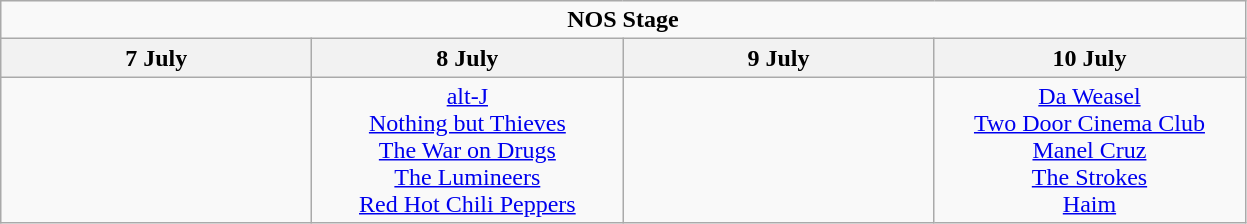<table class="wikitable">
<tr>
<td colspan="4" align="center"><strong>NOS Stage</strong></td>
</tr>
<tr>
<th>7 July</th>
<th>8 July</th>
<th>9 July</th>
<th>10 July</th>
</tr>
<tr>
<td valign="top" align="center" width="200"></td>
<td valign="top" align="center" width="200"><a href='#'>alt-J</a><br><a href='#'>Nothing but Thieves</a><br><a href='#'>The War on Drugs</a><br><a href='#'>The Lumineers</a><br><a href='#'>Red Hot Chili Peppers</a></td>
<td valign="top" align="center" width="200"></td>
<td valign="top" align="center" width="200"><a href='#'>Da Weasel</a><br><a href='#'>Two Door Cinema Club</a><br><a href='#'>Manel Cruz</a><br><a href='#'>The Strokes</a><br><a href='#'>Haim</a></td>
</tr>
</table>
